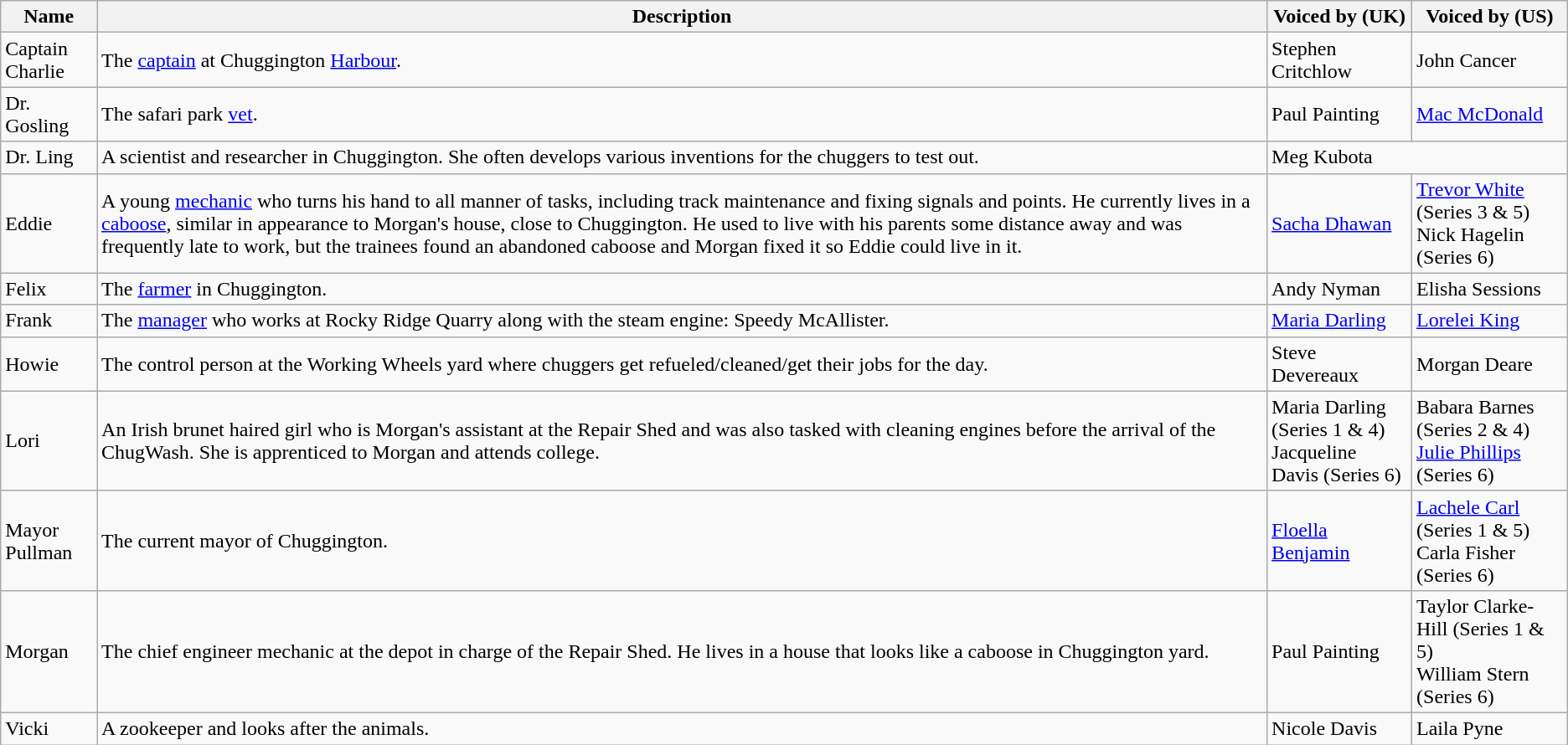<table class="wikitable">
<tr>
<th>Name</th>
<th>Description</th>
<th>Voiced by (UK)</th>
<th>Voiced by (US)</th>
</tr>
<tr>
<td>Captain Charlie</td>
<td>The <a href='#'>captain</a> at Chuggington <a href='#'>Harbour</a>.</td>
<td>Stephen Critchlow</td>
<td>John Cancer</td>
</tr>
<tr>
<td>Dr. Gosling</td>
<td>The safari park <a href='#'>vet</a>.</td>
<td>Paul Painting</td>
<td><a href='#'>Mac McDonald</a></td>
</tr>
<tr>
<td>Dr. Ling</td>
<td>A scientist and researcher in Chuggington. She often develops various inventions for the chuggers to test out.</td>
<td colspan="2">Meg Kubota</td>
</tr>
<tr>
<td>Eddie</td>
<td>A young <a href='#'>mechanic</a> who turns his hand to all manner of tasks, including track maintenance and fixing signals and points. He currently lives in a <a href='#'>caboose</a>, similar in appearance to Morgan's house, close to Chuggington. He used to live with his parents some distance away and was frequently late to work, but the trainees found an abandoned caboose and Morgan fixed it so Eddie could live in it.</td>
<td><a href='#'>Sacha Dhawan</a></td>
<td><a href='#'>Trevor White</a> (Series 3 & 5)<br>Nick Hagelin (Series 6)</td>
</tr>
<tr>
<td>Felix</td>
<td>The <a href='#'>farmer</a> in Chuggington.</td>
<td>Andy Nyman</td>
<td>Elisha Sessions</td>
</tr>
<tr>
<td>Frank</td>
<td>The <a href='#'>manager</a> who works at Rocky Ridge Quarry along with the steam engine: Speedy McAllister.</td>
<td><a href='#'>Maria Darling</a></td>
<td><a href='#'>Lorelei King</a></td>
</tr>
<tr>
<td>Howie</td>
<td>The control person at the Working Wheels yard where chuggers get refueled/cleaned/get their jobs for the day.</td>
<td>Steve Devereaux</td>
<td>Morgan Deare</td>
</tr>
<tr>
<td>Lori</td>
<td>An Irish brunet haired girl who is Morgan's assistant at the Repair Shed and was also tasked with cleaning engines before the arrival of the ChugWash. She is apprenticed to Morgan and attends college.</td>
<td>Maria Darling (Series 1 & 4)<br>Jacqueline Davis (Series 6)</td>
<td>Babara Barnes (Series 2 & 4)<br><a href='#'>Julie Phillips</a> (Series 6)</td>
</tr>
<tr>
<td>Mayor Pullman</td>
<td>The current mayor of Chuggington.</td>
<td><a href='#'>Floella Benjamin</a></td>
<td><a href='#'>Lachele Carl</a> (Series 1 & 5)<br>Carla Fisher (Series 6)</td>
</tr>
<tr>
<td>Morgan</td>
<td>The chief engineer mechanic at the depot in charge of the Repair Shed. He lives in a house that looks like a caboose in Chuggington yard.</td>
<td>Paul Painting</td>
<td>Taylor Clarke-Hill (Series 1 & 5)<br>William Stern (Series 6)</td>
</tr>
<tr>
<td>Vicki</td>
<td>A zookeeper and looks after the animals.</td>
<td>Nicole Davis</td>
<td>Laila Pyne</td>
</tr>
</table>
